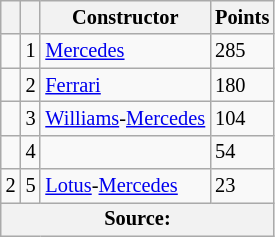<table class="wikitable" style="font-size: 85%;">
<tr>
<th></th>
<th></th>
<th>Constructor</th>
<th>Points</th>
</tr>
<tr>
<td align="left"></td>
<td align="center">1</td>
<td> <a href='#'>Mercedes</a></td>
<td align="left">285</td>
</tr>
<tr>
<td align="left"></td>
<td align="center">2</td>
<td> <a href='#'>Ferrari</a></td>
<td align="left">180</td>
</tr>
<tr>
<td align="left"></td>
<td align="center">3</td>
<td> <a href='#'>Williams</a>-<a href='#'>Mercedes</a></td>
<td align="left">104</td>
</tr>
<tr>
<td align="left"></td>
<td align="center">4</td>
<td></td>
<td align="left">54</td>
</tr>
<tr>
<td align="left"> 2</td>
<td align="center">5</td>
<td> <a href='#'>Lotus</a>-<a href='#'>Mercedes</a></td>
<td align="left">23</td>
</tr>
<tr>
<th colspan=4>Source:</th>
</tr>
</table>
